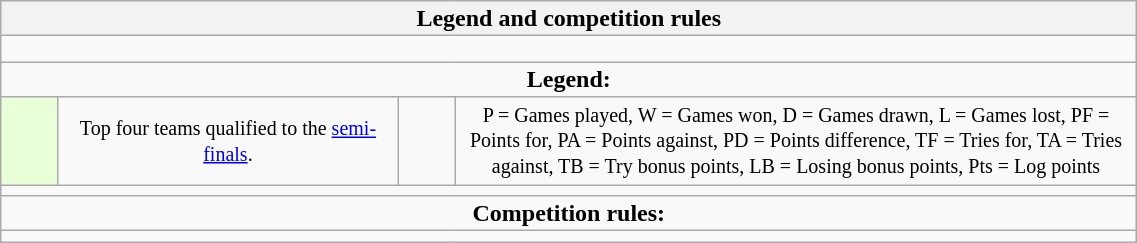<table class="wikitable collapsible collapsed" style="text-align:center; line-height:100%; font-size:100%; width:60%;">
<tr>
<th colspan="100%" style="border:0px">Legend and competition rules</th>
</tr>
<tr>
<td colspan="100%" style="height:10px"></td>
</tr>
<tr>
<td colspan="100%" style="border:0px"><strong>Legend:</strong></td>
</tr>
<tr>
<td style="height:10px; width:5%; background:#E8FFD8;"></td>
<td style="width:30%;"><small>Top four teams qualified to the <a href='#'>semi-finals</a>.</small></td>
<td style="width:5%;"></td>
<td style="width:60%;"><small>P = Games played, W = Games won, D = Games drawn, L = Games lost, PF = Points for, PA = Points against, PD = Points difference, TF = Tries for, TA = Tries against, TB = Try bonus points, LB = Losing bonus points, Pts = Log points</small></td>
</tr>
<tr>
<td colspan="100%"></td>
</tr>
<tr>
<td colspan="100%" style="border:0px"><strong>Competition rules:</strong></td>
</tr>
<tr>
<td colspan="100%"></td>
</tr>
</table>
